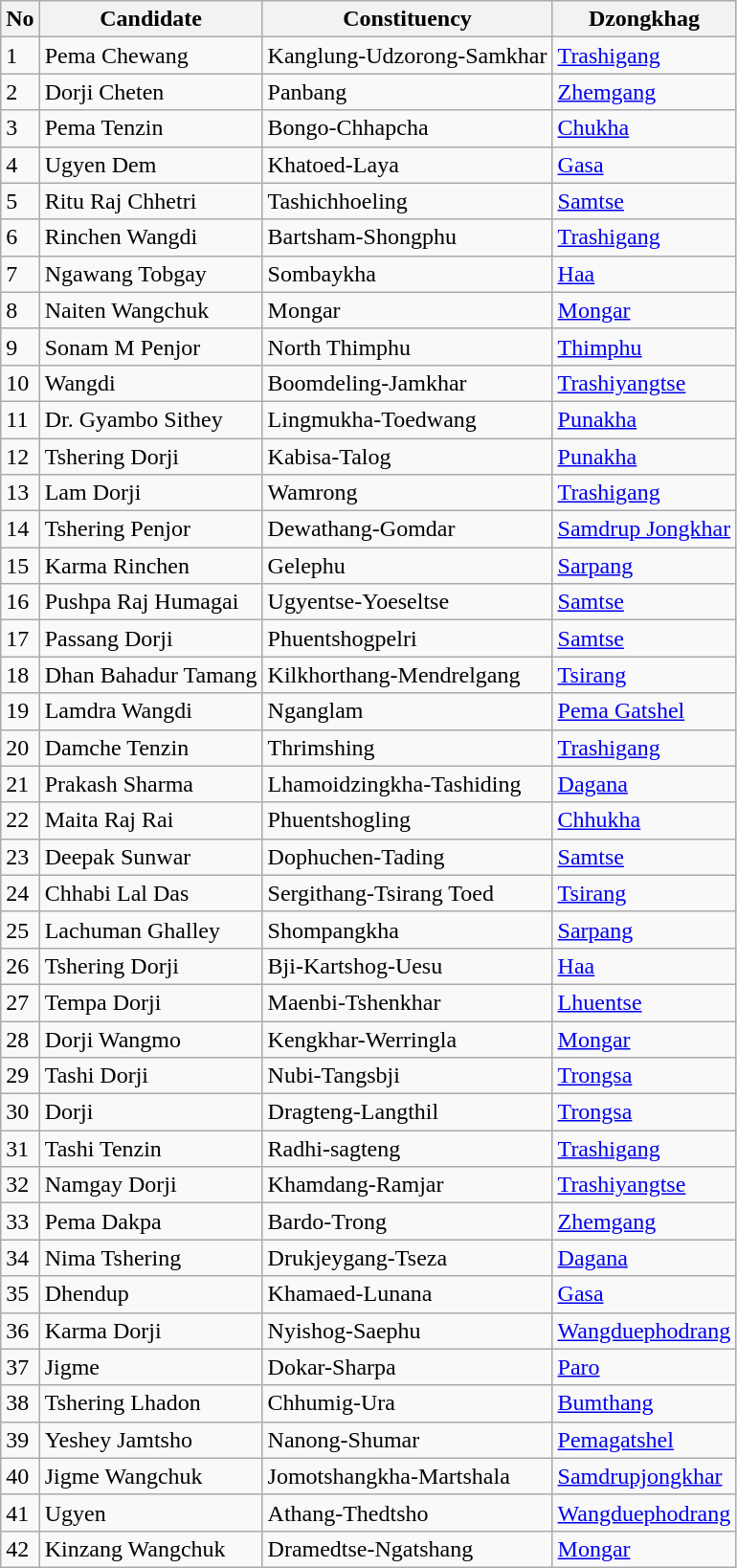<table class="wikitable sortable">
<tr>
<th>No</th>
<th>Candidate</th>
<th>Constituency</th>
<th>Dzongkhag</th>
</tr>
<tr>
<td>1</td>
<td>Pema Chewang</td>
<td>Kanglung-Udzorong-Samkhar</td>
<td><a href='#'>Trashigang</a></td>
</tr>
<tr>
<td>2</td>
<td>Dorji Cheten</td>
<td>Panbang</td>
<td><a href='#'>Zhemgang</a></td>
</tr>
<tr>
<td>3</td>
<td>Pema Tenzin</td>
<td>Bongo-Chhapcha</td>
<td><a href='#'>Chukha</a></td>
</tr>
<tr>
<td>4</td>
<td>Ugyen Dem</td>
<td>Khatoed-Laya</td>
<td><a href='#'>Gasa</a></td>
</tr>
<tr>
<td>5</td>
<td>Ritu Raj Chhetri</td>
<td>Tashichhoeling</td>
<td><a href='#'>Samtse</a></td>
</tr>
<tr>
<td>6</td>
<td>Rinchen Wangdi</td>
<td>Bartsham-Shongphu</td>
<td><a href='#'>Trashigang</a></td>
</tr>
<tr>
<td>7</td>
<td>Ngawang Tobgay</td>
<td>Sombaykha</td>
<td><a href='#'>Haa</a></td>
</tr>
<tr>
<td>8</td>
<td>Naiten Wangchuk</td>
<td>Mongar</td>
<td><a href='#'>Mongar</a></td>
</tr>
<tr>
<td>9</td>
<td>Sonam M Penjor</td>
<td>North Thimphu</td>
<td><a href='#'>Thimphu</a></td>
</tr>
<tr>
<td>10</td>
<td>Wangdi</td>
<td>Boomdeling-Jamkhar</td>
<td><a href='#'>Trashiyangtse</a></td>
</tr>
<tr>
<td>11</td>
<td>Dr. Gyambo Sithey</td>
<td>Lingmukha-Toedwang</td>
<td><a href='#'>Punakha</a></td>
</tr>
<tr>
<td>12</td>
<td>Tshering Dorji</td>
<td>Kabisa-Talog</td>
<td><a href='#'>Punakha</a></td>
</tr>
<tr>
<td>13</td>
<td>Lam Dorji</td>
<td>Wamrong</td>
<td><a href='#'>Trashigang</a></td>
</tr>
<tr>
<td>14</td>
<td>Tshering Penjor</td>
<td>Dewathang-Gomdar</td>
<td><a href='#'>Samdrup Jongkhar</a></td>
</tr>
<tr>
<td>15</td>
<td>Karma Rinchen</td>
<td>Gelephu</td>
<td><a href='#'>Sarpang</a></td>
</tr>
<tr>
<td>16</td>
<td>Pushpa Raj Humagai</td>
<td>Ugyentse-Yoeseltse</td>
<td><a href='#'>Samtse</a></td>
</tr>
<tr>
<td>17</td>
<td>Passang Dorji</td>
<td>Phuentshogpelri</td>
<td><a href='#'>Samtse</a></td>
</tr>
<tr>
<td>18</td>
<td>Dhan Bahadur Tamang</td>
<td>Kilkhorthang-Mendrelgang</td>
<td><a href='#'>Tsirang</a></td>
</tr>
<tr>
<td>19</td>
<td>Lamdra Wangdi</td>
<td>Nganglam</td>
<td><a href='#'>Pema Gatshel</a></td>
</tr>
<tr>
<td>20</td>
<td>Damche Tenzin</td>
<td>Thrimshing</td>
<td><a href='#'>Trashigang</a></td>
</tr>
<tr>
<td>21</td>
<td>Prakash Sharma</td>
<td>Lhamoidzingkha-Tashiding</td>
<td><a href='#'>Dagana</a></td>
</tr>
<tr>
<td>22</td>
<td>Maita Raj Rai</td>
<td>Phuentshogling</td>
<td><a href='#'>Chhukha</a></td>
</tr>
<tr>
<td>23</td>
<td>Deepak Sunwar</td>
<td>Dophuchen-Tading</td>
<td><a href='#'>Samtse</a></td>
</tr>
<tr>
<td>24</td>
<td>Chhabi Lal Das</td>
<td>Sergithang-Tsirang Toed</td>
<td><a href='#'>Tsirang</a></td>
</tr>
<tr>
<td>25</td>
<td>Lachuman Ghalley</td>
<td>Shompangkha</td>
<td><a href='#'>Sarpang</a></td>
</tr>
<tr>
<td>26</td>
<td>Tshering Dorji</td>
<td>Bji-Kartshog-Uesu</td>
<td><a href='#'>Haa</a></td>
</tr>
<tr>
<td>27</td>
<td>Tempa Dorji</td>
<td>Maenbi-Tshenkhar</td>
<td><a href='#'>Lhuentse</a></td>
</tr>
<tr>
<td>28</td>
<td>Dorji Wangmo</td>
<td>Kengkhar-Werringla</td>
<td><a href='#'>Mongar</a></td>
</tr>
<tr>
<td>29</td>
<td>Tashi Dorji</td>
<td>Nubi-Tangsbji</td>
<td><a href='#'>Trongsa</a></td>
</tr>
<tr>
<td>30</td>
<td>Dorji</td>
<td>Dragteng-Langthil</td>
<td><a href='#'>Trongsa</a></td>
</tr>
<tr>
<td>31</td>
<td>Tashi Tenzin</td>
<td>Radhi-sagteng</td>
<td><a href='#'>Trashigang</a></td>
</tr>
<tr>
<td>32</td>
<td>Namgay Dorji</td>
<td>Khamdang-Ramjar</td>
<td><a href='#'>Trashiyangtse</a></td>
</tr>
<tr>
<td>33</td>
<td>Pema Dakpa</td>
<td>Bardo-Trong</td>
<td><a href='#'>Zhemgang</a></td>
</tr>
<tr>
<td>34</td>
<td>Nima Tshering</td>
<td>Drukjeygang-Tseza</td>
<td><a href='#'>Dagana</a></td>
</tr>
<tr>
<td>35</td>
<td>Dhendup</td>
<td>Khamaed-Lunana</td>
<td><a href='#'>Gasa</a></td>
</tr>
<tr>
<td>36</td>
<td>Karma Dorji</td>
<td>Nyishog-Saephu</td>
<td><a href='#'>Wangduephodrang</a></td>
</tr>
<tr>
<td>37</td>
<td>Jigme</td>
<td>Dokar-Sharpa</td>
<td><a href='#'>Paro</a></td>
</tr>
<tr>
<td>38</td>
<td>Tshering Lhadon</td>
<td>Chhumig-Ura</td>
<td><a href='#'>Bumthang</a></td>
</tr>
<tr>
<td>39</td>
<td>Yeshey Jamtsho</td>
<td>Nanong-Shumar</td>
<td><a href='#'>Pemagatshel</a></td>
</tr>
<tr>
<td>40</td>
<td>Jigme Wangchuk</td>
<td>Jomotshangkha-Martshala</td>
<td><a href='#'>Samdrupjongkhar</a></td>
</tr>
<tr>
<td>41</td>
<td>Ugyen</td>
<td>Athang-Thedtsho</td>
<td><a href='#'>Wangduephodrang</a></td>
</tr>
<tr>
<td>42</td>
<td>Kinzang Wangchuk</td>
<td>Dramedtse-Ngatshang</td>
<td><a href='#'>Mongar</a></td>
</tr>
</table>
